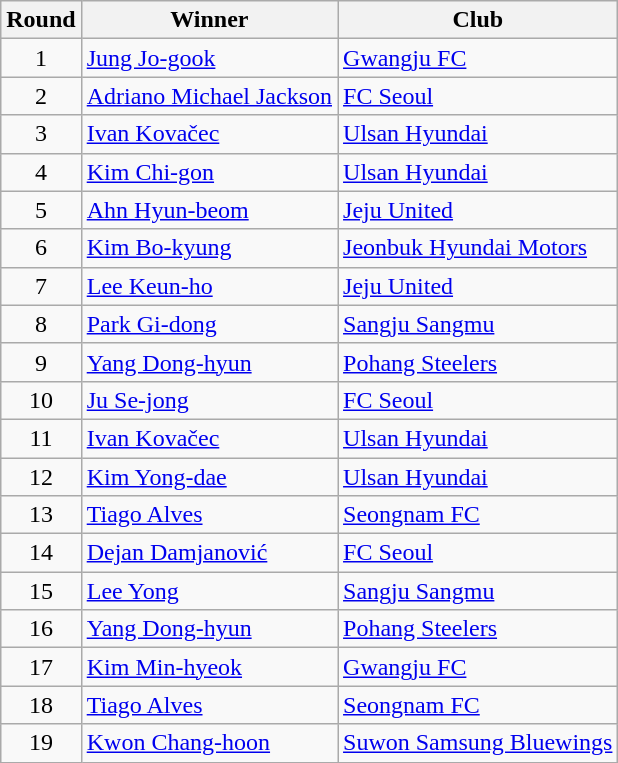<table class="wikitable">
<tr>
<th>Round</th>
<th>Winner</th>
<th>Club</th>
</tr>
<tr>
<td align=center>1</td>
<td> <a href='#'>Jung Jo-gook</a></td>
<td><a href='#'>Gwangju FC</a></td>
</tr>
<tr>
<td align=center>2</td>
<td> <a href='#'>Adriano Michael Jackson</a></td>
<td><a href='#'>FC Seoul</a></td>
</tr>
<tr>
<td align=center>3</td>
<td> <a href='#'>Ivan Kovačec</a></td>
<td><a href='#'>Ulsan Hyundai</a></td>
</tr>
<tr>
<td align=center>4</td>
<td> <a href='#'>Kim Chi-gon</a></td>
<td><a href='#'>Ulsan Hyundai</a></td>
</tr>
<tr>
<td align=center>5</td>
<td> <a href='#'>Ahn Hyun-beom</a></td>
<td><a href='#'>Jeju United</a></td>
</tr>
<tr>
<td align=center>6</td>
<td> <a href='#'>Kim Bo-kyung</a></td>
<td><a href='#'>Jeonbuk Hyundai Motors</a></td>
</tr>
<tr>
<td align=center>7</td>
<td> <a href='#'>Lee Keun-ho</a></td>
<td><a href='#'>Jeju United</a></td>
</tr>
<tr>
<td align=center>8</td>
<td> <a href='#'>Park Gi-dong</a></td>
<td><a href='#'>Sangju Sangmu</a></td>
</tr>
<tr>
<td align=center>9</td>
<td> <a href='#'>Yang Dong-hyun</a></td>
<td><a href='#'>Pohang Steelers</a></td>
</tr>
<tr>
<td align=center>10</td>
<td> <a href='#'>Ju Se-jong</a></td>
<td><a href='#'>FC Seoul</a></td>
</tr>
<tr>
<td align=center>11</td>
<td> <a href='#'>Ivan Kovačec</a></td>
<td><a href='#'>Ulsan Hyundai</a></td>
</tr>
<tr>
<td align=center>12</td>
<td> <a href='#'>Kim Yong-dae</a></td>
<td><a href='#'>Ulsan Hyundai</a></td>
</tr>
<tr>
<td align=center>13</td>
<td> <a href='#'>Tiago Alves</a></td>
<td><a href='#'>Seongnam FC</a></td>
</tr>
<tr>
<td align=center>14</td>
<td> <a href='#'>Dejan Damjanović</a></td>
<td><a href='#'>FC Seoul</a></td>
</tr>
<tr>
<td align=center>15</td>
<td> <a href='#'>Lee Yong</a></td>
<td><a href='#'>Sangju Sangmu</a></td>
</tr>
<tr>
<td align=center>16</td>
<td> <a href='#'>Yang Dong-hyun</a></td>
<td><a href='#'>Pohang Steelers</a></td>
</tr>
<tr>
<td align=center>17</td>
<td> <a href='#'>Kim Min-hyeok</a></td>
<td><a href='#'>Gwangju FC</a></td>
</tr>
<tr>
<td align=center>18</td>
<td> <a href='#'>Tiago Alves</a></td>
<td><a href='#'>Seongnam FC</a></td>
</tr>
<tr>
<td align=center>19</td>
<td> <a href='#'>Kwon Chang-hoon</a></td>
<td><a href='#'>Suwon Samsung Bluewings</a></td>
</tr>
</table>
